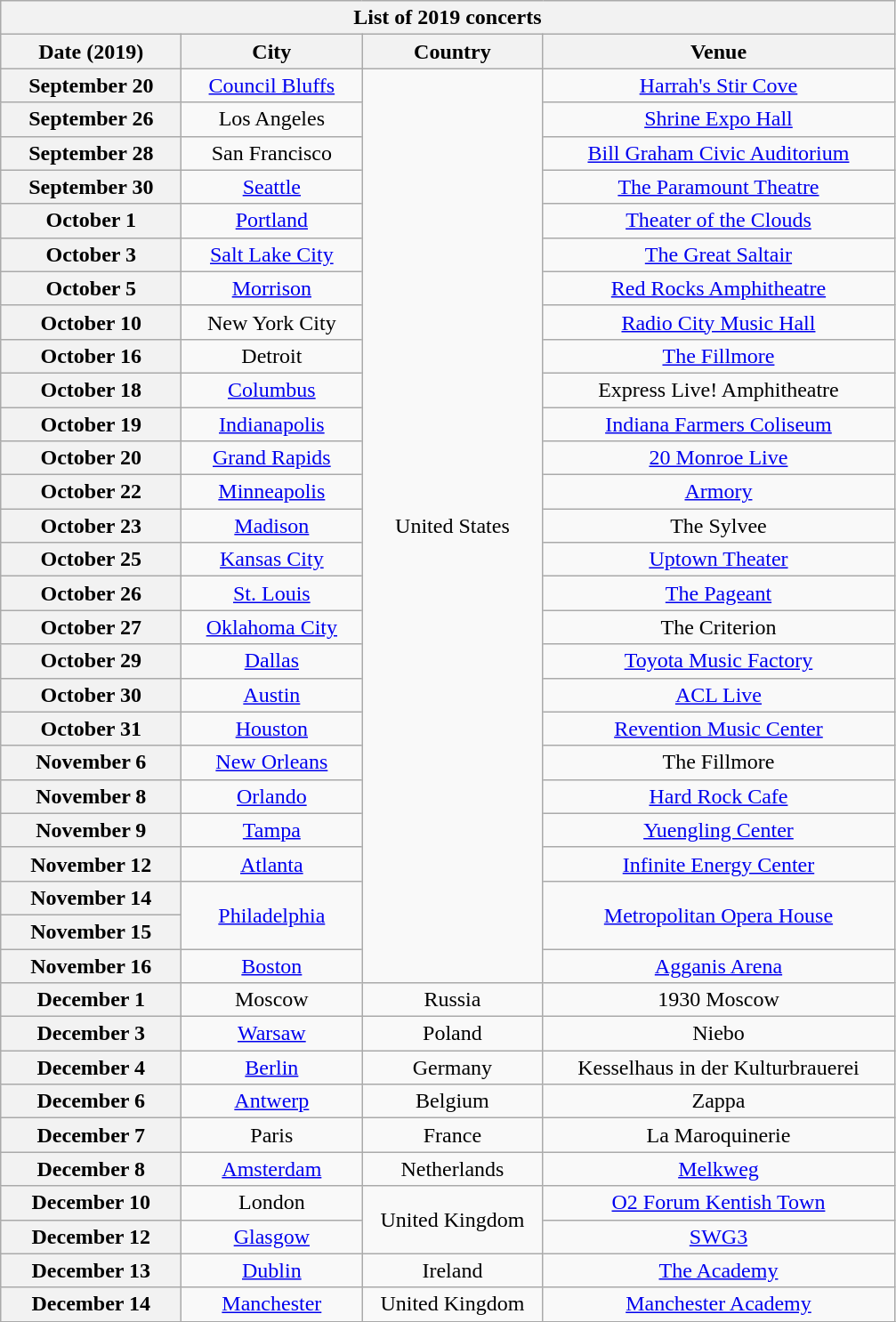<table class="wikitable" style="text-align:center;">
<tr>
<th colspan="7" width="600">List of 2019 concerts</th>
</tr>
<tr>
<th scope="col" style="width:8em;">Date (2019)</th>
<th scope="col" style="width:8em;">City</th>
<th scope="col" style="width:8em;">Country</th>
<th scope="col" style="width:16em;">Venue</th>
</tr>
<tr>
<th scope="row" style="text-align:center;">September 20</th>
<td><a href='#'>Council Bluffs</a></td>
<td rowspan="27">United States</td>
<td><a href='#'>Harrah's Stir Cove</a></td>
</tr>
<tr>
<th scope="row" style="text-align:center;">September 26</th>
<td>Los Angeles</td>
<td><a href='#'>Shrine Expo Hall</a></td>
</tr>
<tr>
<th scope="row" style="text-align:center;">September 28</th>
<td>San Francisco</td>
<td><a href='#'>Bill Graham Civic Auditorium</a></td>
</tr>
<tr>
<th scope="row" style="text-align:center;">September 30</th>
<td><a href='#'>Seattle</a></td>
<td><a href='#'>The Paramount Theatre</a></td>
</tr>
<tr>
<th scope="row" style="text-align:center;">October 1</th>
<td><a href='#'>Portland</a></td>
<td><a href='#'>Theater of the Clouds</a></td>
</tr>
<tr>
<th scope="row" style="text-align:center;">October 3</th>
<td><a href='#'>Salt Lake City</a></td>
<td><a href='#'>The Great Saltair</a></td>
</tr>
<tr>
<th scope="row" style="text-align:center;">October 5</th>
<td><a href='#'>Morrison</a></td>
<td><a href='#'>Red Rocks Amphitheatre</a></td>
</tr>
<tr>
<th scope="row" style="text-align:center;">October 10</th>
<td>New York City</td>
<td><a href='#'>Radio City Music Hall</a></td>
</tr>
<tr>
<th scope="row" style="text-align:center;">October 16</th>
<td>Detroit</td>
<td><a href='#'>The Fillmore</a></td>
</tr>
<tr>
<th scope="row" style="text-align:center;">October 18</th>
<td><a href='#'>Columbus</a></td>
<td>Express Live! Amphitheatre</td>
</tr>
<tr>
<th scope="row" style="text-align:center;">October 19</th>
<td><a href='#'>Indianapolis</a></td>
<td><a href='#'>Indiana Farmers Coliseum</a></td>
</tr>
<tr>
<th scope="row" style="text-align:center;">October 20</th>
<td><a href='#'>Grand Rapids</a></td>
<td><a href='#'>20 Monroe Live</a></td>
</tr>
<tr>
<th scope="row" style="text-align:center;">October 22</th>
<td><a href='#'>Minneapolis</a></td>
<td><a href='#'>Armory</a></td>
</tr>
<tr>
<th scope="row" style="text-align:center;">October 23</th>
<td><a href='#'>Madison</a></td>
<td>The Sylvee</td>
</tr>
<tr>
<th scope="row" style="text-align:center;">October 25</th>
<td><a href='#'>Kansas City</a></td>
<td><a href='#'>Uptown Theater</a></td>
</tr>
<tr>
<th scope="row" style="text-align:center;">October 26</th>
<td><a href='#'>St. Louis</a></td>
<td><a href='#'>The Pageant</a></td>
</tr>
<tr>
<th scope="row" style="text-align:center;">October 27</th>
<td><a href='#'>Oklahoma City</a></td>
<td>The Criterion</td>
</tr>
<tr>
<th scope="row" style="text-align:center;">October 29</th>
<td><a href='#'>Dallas</a></td>
<td><a href='#'>Toyota Music Factory</a></td>
</tr>
<tr>
<th scope="row" style="text-align:center;">October 30</th>
<td><a href='#'>Austin</a></td>
<td><a href='#'>ACL Live</a></td>
</tr>
<tr>
<th scope="row" style="text-align:center;">October 31</th>
<td><a href='#'>Houston</a></td>
<td><a href='#'>Revention Music Center</a></td>
</tr>
<tr>
<th scope="row" style="text-align:center;">November 6</th>
<td><a href='#'>New Orleans</a></td>
<td>The Fillmore</td>
</tr>
<tr>
<th scope="row" style="text-align:center;">November 8</th>
<td><a href='#'>Orlando</a></td>
<td><a href='#'>Hard Rock Cafe</a></td>
</tr>
<tr>
<th scope="row" style="text-align:center;">November 9</th>
<td><a href='#'>Tampa</a></td>
<td><a href='#'>Yuengling Center</a></td>
</tr>
<tr>
<th scope="row" style="text-align:center;">November 12</th>
<td><a href='#'>Atlanta</a></td>
<td><a href='#'>Infinite Energy Center</a></td>
</tr>
<tr>
<th scope="row" style="text-align:center;">November 14</th>
<td rowspan="2"><a href='#'>Philadelphia</a></td>
<td rowspan="2"><a href='#'>Metropolitan Opera House</a></td>
</tr>
<tr>
<th scope="row" style="text-align:center;">November 15</th>
</tr>
<tr>
<th scope="row" style="text-align:center;">November 16</th>
<td><a href='#'>Boston</a></td>
<td><a href='#'>Agganis Arena</a></td>
</tr>
<tr>
<th scope="row" style="text-align:center;">December 1</th>
<td>Moscow</td>
<td>Russia</td>
<td>1930 Moscow</td>
</tr>
<tr>
<th scope="row" style="text-align:center;">December 3</th>
<td><a href='#'>Warsaw</a></td>
<td>Poland</td>
<td>Niebo</td>
</tr>
<tr>
<th scope="row" style="text-align:center;">December 4</th>
<td><a href='#'>Berlin</a></td>
<td>Germany</td>
<td>Kesselhaus in der Kulturbrauerei</td>
</tr>
<tr>
<th scope="row" style="text-align:center;">December 6</th>
<td><a href='#'>Antwerp</a></td>
<td>Belgium</td>
<td>Zappa</td>
</tr>
<tr>
<th scope="row" style="text-align:center;">December 7</th>
<td>Paris</td>
<td>France</td>
<td>La Maroquinerie</td>
</tr>
<tr>
<th scope="row" style="text-align:center;">December 8</th>
<td><a href='#'>Amsterdam</a></td>
<td>Netherlands</td>
<td><a href='#'>Melkweg</a></td>
</tr>
<tr>
<th scope="row" style="text-align:center;">December 10</th>
<td>London</td>
<td rowspan="2">United Kingdom</td>
<td><a href='#'>O2 Forum Kentish Town</a></td>
</tr>
<tr>
<th scope="row" style="text-align:center;">December 12</th>
<td><a href='#'>Glasgow</a></td>
<td><a href='#'>SWG3</a></td>
</tr>
<tr>
<th scope="row" style="text-align:center;">December 13</th>
<td><a href='#'>Dublin</a></td>
<td>Ireland</td>
<td><a href='#'>The Academy</a></td>
</tr>
<tr>
<th scope="row" style="text-align:center;">December 14</th>
<td><a href='#'>Manchester</a></td>
<td>United Kingdom</td>
<td><a href='#'>Manchester Academy</a></td>
</tr>
<tr>
</tr>
</table>
